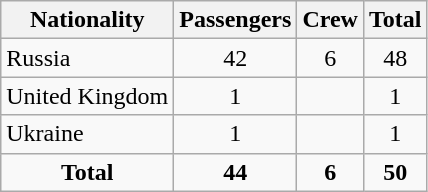<table class="wikitable sortable" style="text-align:center;">
<tr>
<th>Nationality</th>
<th>Passengers</th>
<th>Crew</th>
<th>Total</th>
</tr>
<tr>
<td style="text-align:left;">Russia</td>
<td>42</td>
<td>6<td>48</td></td>
</tr>
<tr>
<td style="text-align:left;">United Kingdom</td>
<td>1</td>
<td></td>
<td>1</td>
</tr>
<tr>
<td style="text-align:left;">Ukraine</td>
<td>1</td>
<td></td>
<td>1</td>
</tr>
<tr class="sortbottom">
<td><strong>Total</strong></td>
<td><strong>44</strong></td>
<td><strong>6</strong></td>
<td><strong>50</strong></td>
</tr>
</table>
